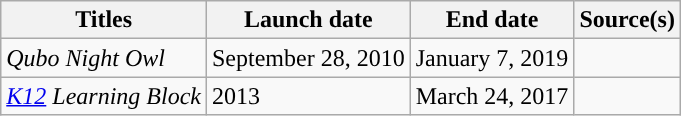<table class="wikitable sortable">
<tr>
<th>Titles</th>
<th>Launch date</th>
<th>End date</th>
<th>Source(s)</th>
</tr>
<tr>
<td><em>Qubo Night Owl</em></td>
<td>September 28, 2010</td>
<td>January 7, 2019</td>
<td></td>
</tr>
<tr>
<td><em><a href='#'>K12</a> Learning Block</em></td>
<td>2013</td>
<td>March 24, 2017</td>
<td></td>
</tr>
</table>
